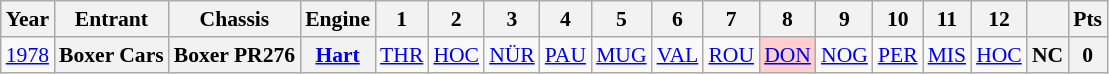<table class="wikitable" style="text-align:center; font-size:90%">
<tr>
<th>Year</th>
<th>Entrant</th>
<th>Chassis</th>
<th>Engine</th>
<th>1</th>
<th>2</th>
<th>3</th>
<th>4</th>
<th>5</th>
<th>6</th>
<th>7</th>
<th>8</th>
<th>9</th>
<th>10</th>
<th>11</th>
<th>12</th>
<th></th>
<th>Pts</th>
</tr>
<tr>
<td><a href='#'>1978</a></td>
<th>Boxer Cars</th>
<th>Boxer PR276</th>
<th><a href='#'>Hart</a></th>
<td><a href='#'>THR</a></td>
<td><a href='#'>HOC</a></td>
<td><a href='#'>NÜR</a></td>
<td><a href='#'>PAU</a></td>
<td><a href='#'>MUG</a></td>
<td><a href='#'>VAL</a></td>
<td><a href='#'>ROU</a></td>
<td style="background:#FFCFCF;"><a href='#'>DON</a><br></td>
<td><a href='#'>NOG</a></td>
<td><a href='#'>PER</a></td>
<td><a href='#'>MIS</a></td>
<td><a href='#'>HOC</a></td>
<th>NC</th>
<th>0</th>
</tr>
</table>
